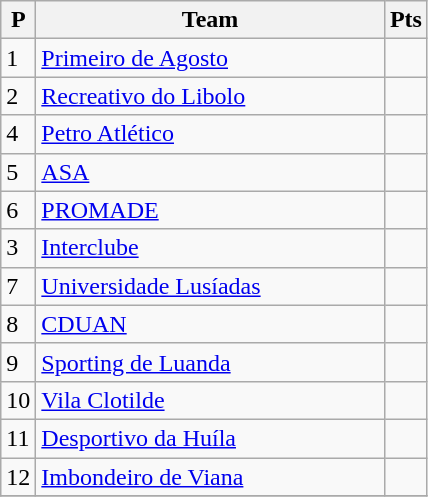<table class="wikitable">
<tr>
<th>P</th>
<th width=225>Team</th>
<th>Pts</th>
</tr>
<tr>
<td>1</td>
<td><a href='#'>Primeiro de Agosto</a></td>
<td></td>
</tr>
<tr>
<td>2</td>
<td><a href='#'>Recreativo do Libolo</a></td>
<td></td>
</tr>
<tr>
<td>4</td>
<td><a href='#'>Petro Atlético</a></td>
<td></td>
</tr>
<tr>
<td>5</td>
<td><a href='#'>ASA</a></td>
<td></td>
</tr>
<tr>
<td>6</td>
<td><a href='#'>PROMADE</a></td>
<td></td>
</tr>
<tr>
<td>3</td>
<td><a href='#'>Interclube</a></td>
<td></td>
</tr>
<tr>
<td>7</td>
<td><a href='#'>Universidade Lusíadas</a></td>
<td></td>
</tr>
<tr>
<td>8</td>
<td><a href='#'>CDUAN</a></td>
<td></td>
</tr>
<tr>
<td>9</td>
<td><a href='#'>Sporting de Luanda</a></td>
<td></td>
</tr>
<tr>
<td>10</td>
<td><a href='#'>Vila Clotilde</a></td>
<td></td>
</tr>
<tr>
<td>11</td>
<td><a href='#'>Desportivo da Huíla</a></td>
<td></td>
</tr>
<tr>
<td>12</td>
<td><a href='#'>Imbondeiro de Viana</a></td>
<td></td>
</tr>
<tr>
</tr>
</table>
